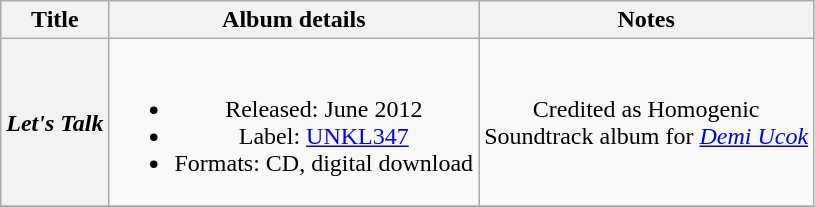<table class="wikitable plainrowheaders" style=text-align:center;">
<tr>
<th scope="col">Title</th>
<th scope="col">Album details</th>
<th scope="col">Notes</th>
</tr>
<tr>
<th scope="row"><em>Let's Talk</em></th>
<td><br><ul><li>Released: June 2012</li><li>Label: <a href='#'>UNKL347</a></li><li>Formats: CD, digital download</li></ul></td>
<td>Credited as Homogenic <br> Soundtrack album for <em><a href='#'>Demi Ucok</a></em></td>
</tr>
<tr>
</tr>
</table>
